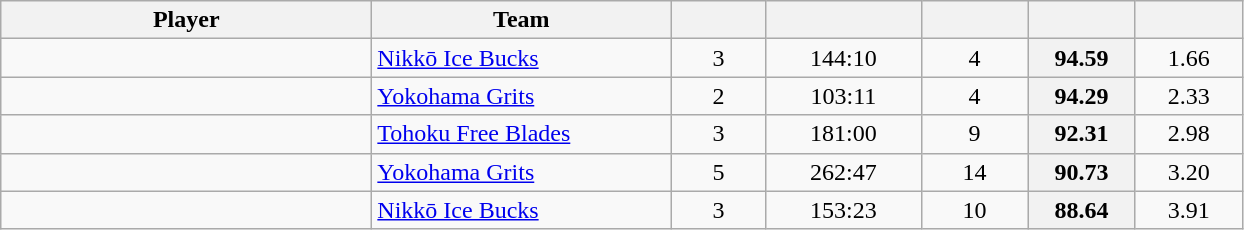<table class="wikitable sortable" style="text-align: center">
<tr>
<th style="width: 15em;">Player</th>
<th style="width: 12em;">Team</th>
<th style="width: 3.5em;"></th>
<th style="width: 6em;"></th>
<th style="width: 4em;"></th>
<th style="width: 4em;"></th>
<th style="width: 4em;"></th>
</tr>
<tr>
<td style="text-align:left;"> </td>
<td style="text-align:left;"><a href='#'>Nikkō Ice Bucks</a></td>
<td>3</td>
<td>144:10</td>
<td>4</td>
<th>94.59</th>
<td>1.66</td>
</tr>
<tr>
<td style="text-align:left;"> </td>
<td style="text-align:left;"><a href='#'>Yokohama Grits</a></td>
<td>2</td>
<td>103:11</td>
<td>4</td>
<th>94.29</th>
<td>2.33</td>
</tr>
<tr>
<td style="text-align:left;"> </td>
<td style="text-align:left;"><a href='#'>Tohoku Free Blades</a></td>
<td>3</td>
<td>181:00</td>
<td>9</td>
<th>92.31</th>
<td>2.98</td>
</tr>
<tr>
<td style="text-align:left;"> </td>
<td style="text-align:left;"><a href='#'>Yokohama Grits</a></td>
<td>5</td>
<td>262:47</td>
<td>14</td>
<th>90.73</th>
<td>3.20</td>
</tr>
<tr>
<td style="text-align:left;"> </td>
<td style="text-align:left;"><a href='#'>Nikkō Ice Bucks</a></td>
<td>3</td>
<td>153:23</td>
<td>10</td>
<th>88.64</th>
<td>3.91</td>
</tr>
</table>
